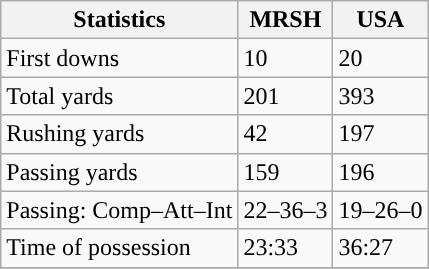<table class="wikitable" style="float: left;">
<tr>
<th>Statistics</th>
<th>MRSH</th>
<th>USA</th>
</tr>
<tr>
<td>First downs</td>
<td>10</td>
<td>20</td>
</tr>
<tr>
<td>Total yards</td>
<td>201</td>
<td>393</td>
</tr>
<tr>
<td>Rushing yards</td>
<td>42</td>
<td>197</td>
</tr>
<tr>
<td>Passing yards</td>
<td>159</td>
<td>196</td>
</tr>
<tr>
<td>Passing: Comp–Att–Int</td>
<td>22–36–3</td>
<td>19–26–0</td>
</tr>
<tr>
<td>Time of possession</td>
<td>23:33</td>
<td>36:27</td>
</tr>
<tr>
</tr>
</table>
